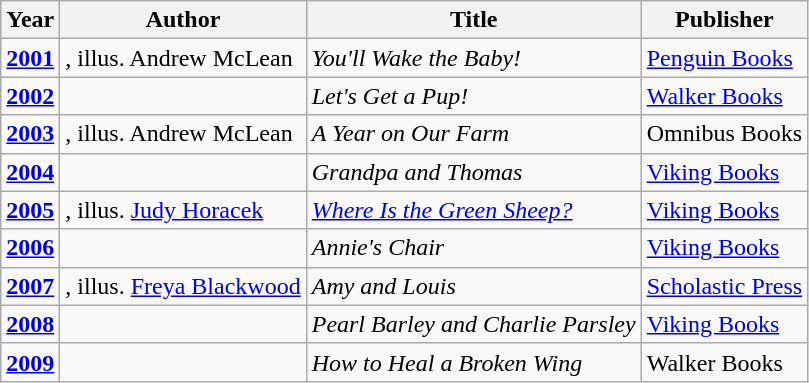<table class="wikitable sortable mw-collapsible">
<tr>
<th>Year</th>
<th>Author</th>
<th>Title</th>
<th>Publisher</th>
</tr>
<tr>
<td><strong><a href='#'>2001</a></strong></td>
<td>, illus. Andrew McLean</td>
<td><em>You'll Wake the Baby!</em></td>
<td><a href='#'>Penguin Books</a></td>
</tr>
<tr>
<td><strong><a href='#'>2002</a></strong></td>
<td></td>
<td><em>Let's Get a Pup!</em></td>
<td><a href='#'>Walker Books</a></td>
</tr>
<tr>
<td><strong><a href='#'>2003</a></strong></td>
<td>, illus. Andrew McLean</td>
<td><em>A Year on Our Farm</em></td>
<td>Omnibus Books</td>
</tr>
<tr>
<td><strong><a href='#'>2004</a></strong></td>
<td></td>
<td><em>Grandpa and Thomas</em></td>
<td><a href='#'>Viking Books</a></td>
</tr>
<tr>
<td><strong><a href='#'>2005</a></strong></td>
<td>, illus. <a href='#'>Judy Horacek</a></td>
<td><em><a href='#'>Where Is the Green Sheep?</a></em></td>
<td><a href='#'>Viking Books</a></td>
</tr>
<tr>
<td><strong><a href='#'>2006</a></strong></td>
<td></td>
<td><em>Annie's Chair</em></td>
<td><a href='#'>Viking Books</a></td>
</tr>
<tr>
<td><strong><a href='#'>2007</a></strong></td>
<td>, illus. <a href='#'>Freya Blackwood</a></td>
<td><em>Amy and Louis</em></td>
<td><a href='#'>Scholastic Press</a></td>
</tr>
<tr>
<td><strong><a href='#'>2008</a></strong></td>
<td></td>
<td><em>Pearl Barley and Charlie Parsley</em></td>
<td><a href='#'>Viking Books</a></td>
</tr>
<tr>
<td><strong><a href='#'>2009</a></strong></td>
<td></td>
<td><em>How to Heal a Broken Wing</em></td>
<td>Walker Books</td>
</tr>
</table>
